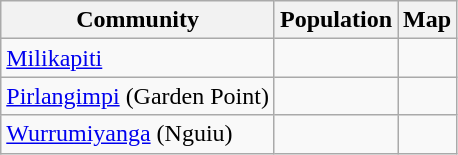<table class="wikitable sortable">
<tr>
<th>Community</th>
<th data-sort-type=number>Population</th>
<th>Map</th>
</tr>
<tr>
<td><a href='#'>Milikapiti</a></td>
<td></td>
<td></td>
</tr>
<tr>
<td><a href='#'>Pirlangimpi</a> (Garden Point)</td>
<td></td>
<td></td>
</tr>
<tr>
<td><a href='#'>Wurrumiyanga</a> (Nguiu)</td>
<td></td>
<td></td>
</tr>
</table>
